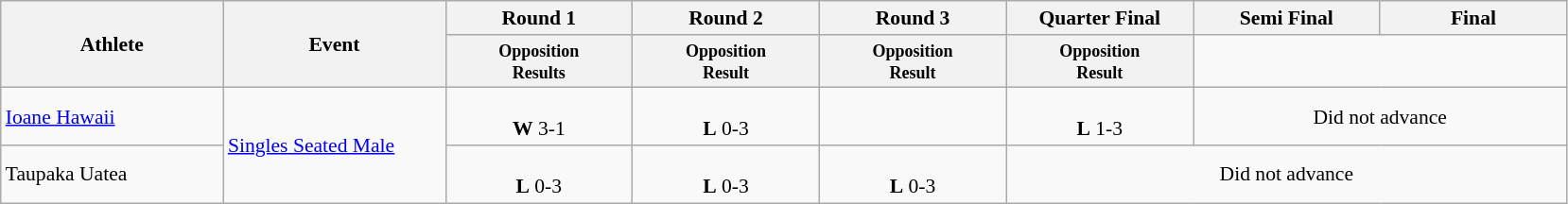<table class=wikitable style="font-size:90%">
<tr>
<th rowspan="2" width=150>Athlete</th>
<th rowspan="2" width=150>Event</th>
<th width=125>Round 1</th>
<th width=125>Round 2</th>
<th width=125>Round 3</th>
<th width=125>Quarter Final</th>
<th width=125>Semi Final</th>
<th width=125>Final</th>
</tr>
<tr>
<th style="line-height:1em"><small>Opposition<br>Results</small></th>
<th style="line-height:1em"><small>Opposition<br>Result</small></th>
<th style="line-height:1em"><small>Opposition<br>Result</small></th>
<th style="line-height:1em"><small>Opposition<br>Result</small></th>
</tr>
<tr>
<td><a href='#'>Ioane Hawaii</a></td>
<td rowspan=4><a href='#'>Singles Seated Male</a></td>
<td align=center><br><strong>W</strong> 3-1</td>
<td align=center><br><strong>L</strong> 0-3</td>
<td></td>
<td align=center><br><strong>L</strong> 1-3</td>
<td align=center colspan=2>Did not advance</td>
</tr>
<tr>
<td>Taupaka Uatea</td>
<td align=center><br><strong>L</strong> 0-3</td>
<td align=center><br><strong>L</strong> 0-3</td>
<td align=center><br><strong>L</strong> 0-3</td>
<td align=center colspan=3>Did not advance</td>
</tr>
</table>
